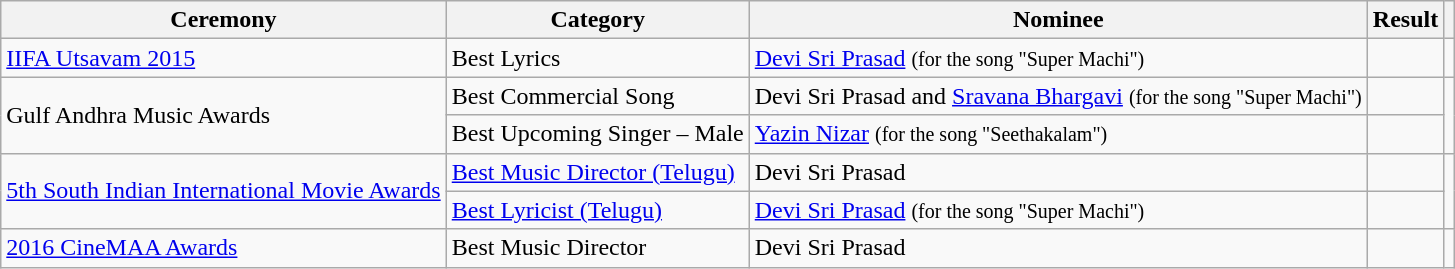<table class="wikitable">
<tr>
<th>Ceremony</th>
<th>Category</th>
<th>Nominee</th>
<th>Result</th>
<th></th>
</tr>
<tr>
<td><a href='#'>IIFA Utsavam 2015</a></td>
<td>Best Lyrics</td>
<td><a href='#'>Devi Sri Prasad</a> <small>(for the song "Super Machi")</small></td>
<td></td>
<td></td>
</tr>
<tr>
<td rowspan="2">Gulf Andhra Music Awards</td>
<td>Best Commercial Song</td>
<td>Devi Sri Prasad and <a href='#'>Sravana Bhargavi</a> <small>(for the song "Super Machi")</small></td>
<td></td>
<td rowspan="2"></td>
</tr>
<tr>
<td>Best Upcoming Singer – Male</td>
<td><a href='#'>Yazin Nizar</a> <small>(for the song "Seethakalam")</small></td>
<td></td>
</tr>
<tr>
<td rowspan="2"><a href='#'>5th South Indian International Movie Awards</a></td>
<td><a href='#'>Best Music Director (Telugu)</a></td>
<td>Devi Sri Prasad</td>
<td></td>
<td rowspan="2"></td>
</tr>
<tr>
<td><a href='#'>Best Lyricist (Telugu)</a></td>
<td><a href='#'>Devi Sri Prasad</a> <small>(for the song "Super Machi")</small></td>
<td></td>
</tr>
<tr>
<td><a href='#'>2016 CineMAA Awards</a></td>
<td>Best Music Director</td>
<td>Devi Sri Prasad</td>
<td></td>
<td></td>
</tr>
</table>
